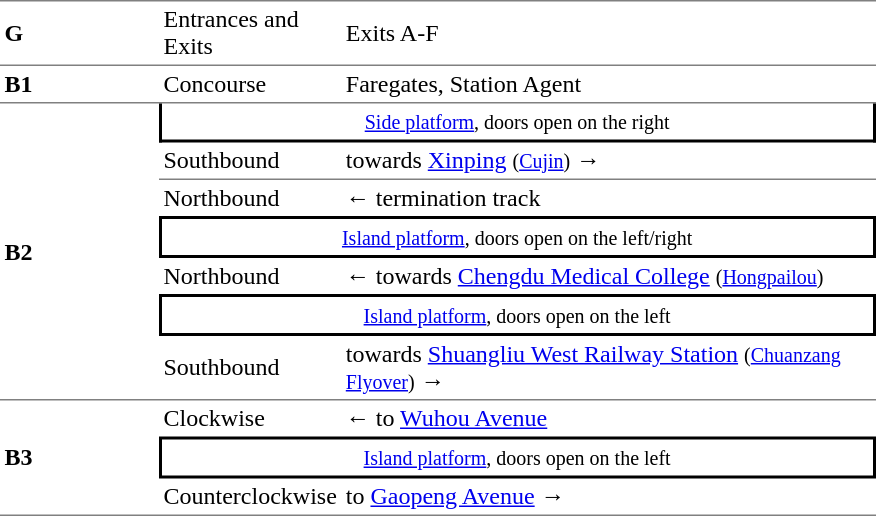<table cellspacing=0 cellpadding=3>
<tr>
<td style="border-top:solid 1px gray;border-bottom:solid 1px gray;" width=100><strong>G</strong></td>
<td style="border-top:solid 1px gray;border-bottom:solid 1px gray;" width=100>Entrances and Exits</td>
<td style="border-top:solid 1px gray;border-bottom:solid 1px gray;" width=350>Exits A-F</td>
</tr>
<tr>
<td style="border-bottom:solid 1px gray;"><strong>B1</strong></td>
<td style="border-bottom:solid 1px gray;">Concourse</td>
<td style="border-bottom:solid 1px gray;">Faregates, Station Agent</td>
</tr>
<tr>
<td style="border-bottom:solid 1px gray;" rowspan=7><strong>B2</strong></td>
<td style="border-right:solid 2px black;border-left:solid 2px black;border-bottom:solid 2px black;text-align:center;" colspan=2><small><a href='#'>Side platform</a>, doors open on the right</small></td>
</tr>
<tr>
<td style="border-bottom:solid 1px gray;">Southbound</td>
<td style="border-bottom:solid 1px gray;">  towards <a href='#'>Xinping</a> <small>(<a href='#'>Cujin</a>)</small> →</td>
</tr>
<tr>
<td>Northbound</td>
<td>←  termination track</td>
</tr>
<tr>
<td style="border-right:solid 2px black;border-left:solid 2px black;border-top:solid 2px black;border-bottom:solid 2px black;text-align:center;" colspan=2><small><a href='#'>Island platform</a>, doors open on the left/right</small></td>
</tr>
<tr>
<td>Northbound</td>
<td>←  towards <a href='#'>Chengdu Medical College</a> <small>(<a href='#'>Hongpailou</a>)</small></td>
</tr>
<tr>
<td style="border-right:solid 2px black;border-left:solid 2px black;border-top:solid 2px black;border-bottom:solid 2px black;text-align:center;" colspan=2><small><a href='#'>Island platform</a>, doors open on the left</small></td>
</tr>
<tr>
<td style="border-bottom:solid 1px gray;">Southbound</td>
<td style="border-bottom:solid 1px gray;">  towards <a href='#'>Shuangliu West Railway Station</a> <small>(<a href='#'>Chuanzang Flyover</a>)</small> →</td>
</tr>
<tr>
<td style="border-bottom:solid 1px gray;" rowspan=3><strong>B3</strong></td>
<td>Clockwise</td>
<td>←  to <a href='#'>Wuhou Avenue</a></td>
</tr>
<tr>
<td style="border-right:solid 2px black;border-left:solid 2px black;border-top:solid 2px black;border-bottom:solid 2px black;text-align:center;" colspan=2><small><a href='#'>Island platform</a>, doors open on the left</small></td>
</tr>
<tr>
<td style="border-bottom:solid 1px gray;">Counterclockwise</td>
<td style="border-bottom:solid 1px gray;">  to <a href='#'>Gaopeng Avenue</a> →</td>
</tr>
</table>
